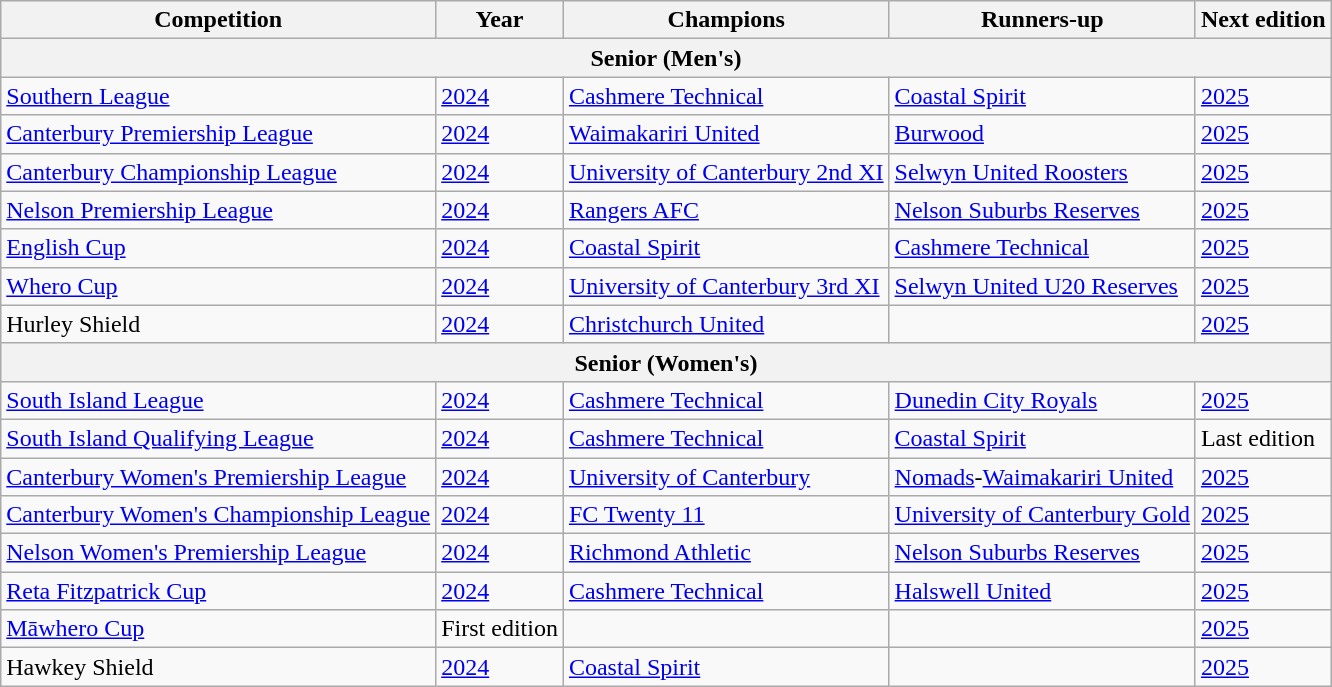<table class="wikitable sortable">
<tr>
<th>Competition</th>
<th>Year</th>
<th>Champions</th>
<th>Runners-up</th>
<th>Next edition</th>
</tr>
<tr>
<th colspan=6>Senior (Men's)</th>
</tr>
<tr>
<td><a href='#'>Southern League</a></td>
<td><a href='#'>2024</a></td>
<td><a href='#'>Cashmere Technical</a></td>
<td><a href='#'>Coastal Spirit</a></td>
<td><a href='#'>2025</a></td>
</tr>
<tr>
<td><a href='#'>Canterbury Premiership League</a></td>
<td><a href='#'>2024</a></td>
<td><a href='#'>Waimakariri United</a></td>
<td><a href='#'>Burwood</a></td>
<td><a href='#'>2025</a></td>
</tr>
<tr>
<td><a href='#'>Canterbury Championship League</a></td>
<td><a href='#'>2024</a></td>
<td><a href='#'>University of Canterbury 2nd XI</a></td>
<td><a href='#'>Selwyn United Roosters</a></td>
<td><a href='#'>2025</a></td>
</tr>
<tr>
<td><a href='#'>Nelson Premiership League</a></td>
<td><a href='#'>2024</a></td>
<td><a href='#'>Rangers AFC</a></td>
<td><a href='#'>Nelson Suburbs Reserves</a></td>
<td><a href='#'>2025</a></td>
</tr>
<tr>
<td><a href='#'>English Cup</a></td>
<td><a href='#'>2024</a></td>
<td><a href='#'>Coastal Spirit</a></td>
<td><a href='#'>Cashmere Technical</a></td>
<td><a href='#'>2025</a></td>
</tr>
<tr>
<td><a href='#'>Whero Cup</a></td>
<td><a href='#'>2024</a></td>
<td><a href='#'>University of Canterbury 3rd XI</a></td>
<td><a href='#'>Selwyn United U20 Reserves</a></td>
<td><a href='#'>2025</a></td>
</tr>
<tr>
<td>Hurley Shield</td>
<td><a href='#'>2024</a></td>
<td><a href='#'>Christchurch United</a></td>
<td></td>
<td><a href='#'>2025</a></td>
</tr>
<tr>
<th colspan=6>Senior (Women's)</th>
</tr>
<tr>
<td><a href='#'>South Island League</a></td>
<td><a href='#'>2024</a></td>
<td><a href='#'>Cashmere Technical</a></td>
<td><a href='#'>Dunedin City Royals</a></td>
<td><a href='#'>2025</a></td>
</tr>
<tr>
<td><a href='#'>South Island Qualifying League</a></td>
<td><a href='#'>2024</a></td>
<td><a href='#'>Cashmere Technical</a></td>
<td><a href='#'>Coastal Spirit</a></td>
<td>Last edition</td>
</tr>
<tr>
<td><a href='#'>Canterbury Women's Premiership League</a></td>
<td><a href='#'>2024</a></td>
<td><a href='#'>University of Canterbury</a></td>
<td><a href='#'>Nomads</a>-<a href='#'>Waimakariri United</a></td>
<td><a href='#'>2025</a></td>
</tr>
<tr>
<td><a href='#'>Canterbury Women's Championship League</a></td>
<td><a href='#'>2024</a></td>
<td><a href='#'>FC Twenty 11</a></td>
<td><a href='#'>University of Canterbury Gold</a></td>
<td><a href='#'>2025</a></td>
</tr>
<tr>
<td><a href='#'>Nelson Women's Premiership League</a></td>
<td><a href='#'>2024</a></td>
<td><a href='#'>Richmond Athletic</a></td>
<td><a href='#'>Nelson Suburbs Reserves</a></td>
<td><a href='#'>2025</a></td>
</tr>
<tr>
<td><a href='#'>Reta Fitzpatrick Cup</a></td>
<td><a href='#'>2024</a></td>
<td><a href='#'>Cashmere Technical</a></td>
<td><a href='#'>Halswell United</a></td>
<td><a href='#'>2025</a></td>
</tr>
<tr>
<td><a href='#'>Māwhero Cup</a></td>
<td>First edition</td>
<td></td>
<td></td>
<td><a href='#'>2025</a></td>
</tr>
<tr>
<td>Hawkey Shield</td>
<td><a href='#'>2024</a></td>
<td><a href='#'>Coastal Spirit</a></td>
<td></td>
<td><a href='#'>2025</a></td>
</tr>
</table>
